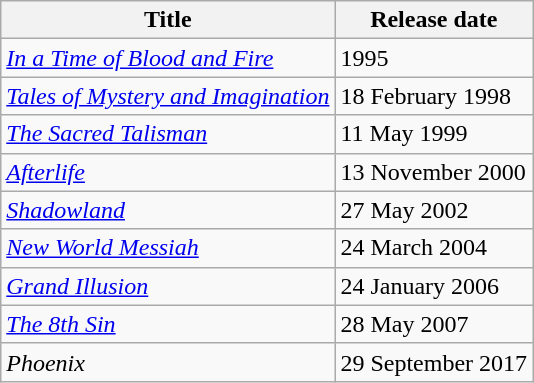<table class="wikitable">
<tr>
<th>Title</th>
<th>Release date</th>
</tr>
<tr>
<td><em> <a href='#'>In a Time of Blood and Fire</a></em></td>
<td>1995</td>
</tr>
<tr>
<td><em> <a href='#'>Tales of Mystery and Imagination</a></em></td>
<td>18 February 1998</td>
</tr>
<tr>
<td><em> <a href='#'>The Sacred Talisman</a></em></td>
<td>11 May 1999</td>
</tr>
<tr>
<td><em> <a href='#'>Afterlife</a></em></td>
<td>13 November 2000</td>
</tr>
<tr>
<td><em> <a href='#'>Shadowland</a></em></td>
<td>27 May 2002</td>
</tr>
<tr>
<td><em> <a href='#'>New World Messiah</a></em></td>
<td>24 March 2004</td>
</tr>
<tr>
<td><em> <a href='#'>Grand Illusion</a></em></td>
<td>24 January 2006</td>
</tr>
<tr>
<td><em> <a href='#'>The 8th Sin</a></em></td>
<td>28 May 2007</td>
</tr>
<tr>
<td><em> Phoenix</em></td>
<td>29 September 2017</td>
</tr>
</table>
